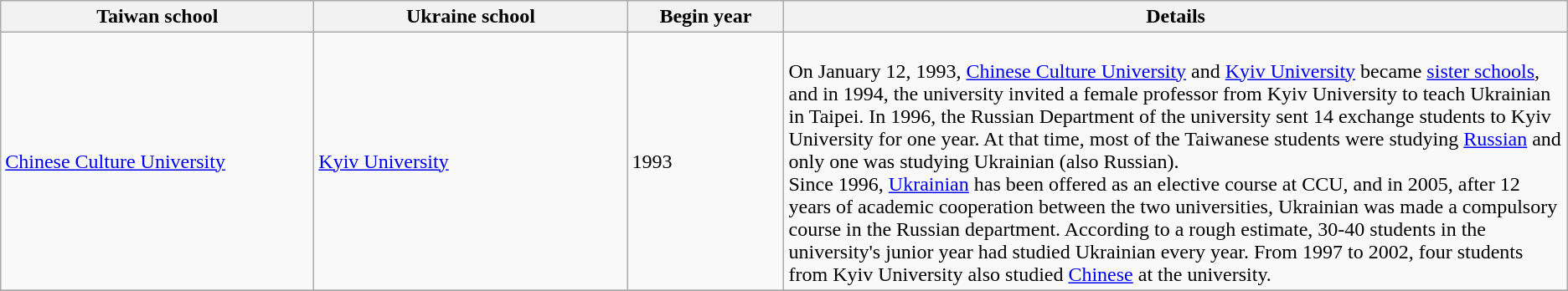<table class="wikitable sortable">
<tr>
<th style="width: 20%">Taiwan school</th>
<th style="width: 20%">Ukraine school</th>
<th style="width: 10%">Begin year</th>
<th style="width: 50%">Details</th>
</tr>
<tr>
<td><a href='#'>Chinese Culture University</a></td>
<td><a href='#'>Kyiv University</a></td>
<td>1993</td>
<td><br>On January 12, 1993, <a href='#'>Chinese Culture University</a> and <a href='#'>Kyiv University</a> became <a href='#'>sister schools</a>, and in 1994, the university invited a female professor from Kyiv University to teach Ukrainian in Taipei. In 1996, the Russian Department of the university sent 14 exchange students to Kyiv University for one year. At that time, most of the Taiwanese students were studying <a href='#'>Russian</a> and only one was studying Ukrainian (also Russian).<br>Since 1996, <a href='#'>Ukrainian</a> has been offered as an elective course at CCU, and in 2005, after 12 years of academic cooperation between the two universities, Ukrainian was made a compulsory course in the Russian department. According to a rough estimate, 30-40 students in the university's junior year had studied Ukrainian every year. From 1997 to 2002, four students from Kyiv University also studied <a href='#'>Chinese</a> at the university.</td>
</tr>
<tr>
</tr>
</table>
